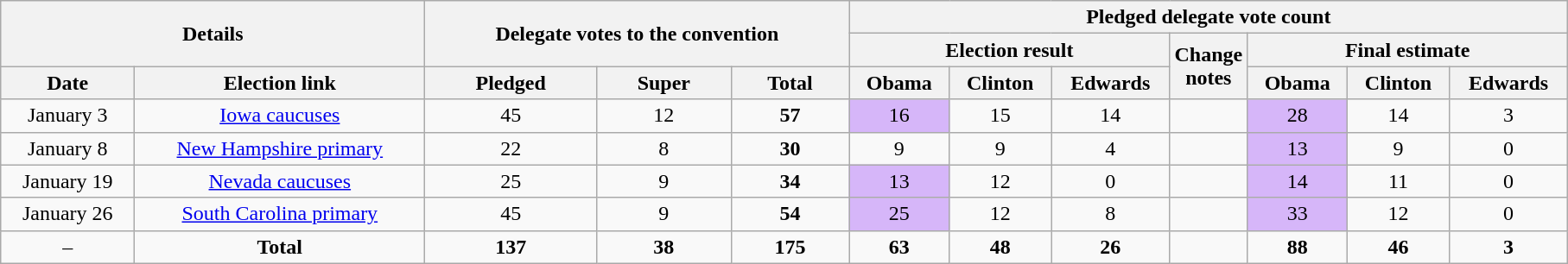<table class="wikitable" style="text-align:center">
<tr>
<th rowspan="2" colspan="2" style="width:20em">Details</th>
<th rowspan="2" colspan="3" style="width:20em">Delegate votes to the convention</th>
<th colspan="7">Pledged delegate vote count</th>
</tr>
<tr>
<th colspan="3" style="width:15em">Election result</th>
<th rowspan="2">Change<br>notes</th>
<th colspan="3" style="width:15em">Final estimate</th>
</tr>
<tr>
<th style="width:6em">Date</th>
<th>Election link</th>
<th>Pledged</th>
<th>Super</th>
<th>Total</th>
<th>Obama</th>
<th>Clinton</th>
<th>Edwards</th>
<th>Obama</th>
<th>Clinton</th>
<th>Edwards</th>
</tr>
<tr>
<td>January 3</td>
<td><a href='#'>Iowa caucuses</a></td>
<td>45</td>
<td>12</td>
<td><strong>57</strong></td>
<td style="background:#d6b6f9;">16</td>
<td>15</td>
<td>14</td>
<td></td>
<td style="background:#d6b6f9;">28</td>
<td>14</td>
<td>3</td>
</tr>
<tr>
<td>January 8</td>
<td><a href='#'>New Hampshire primary</a></td>
<td>22</td>
<td>8</td>
<td><strong>30</strong></td>
<td>9</td>
<td>9</td>
<td>4</td>
<td></td>
<td style="background:#d6b6f9;">13</td>
<td>9</td>
<td>0</td>
</tr>
<tr>
<td>January 19</td>
<td><a href='#'>Nevada caucuses</a></td>
<td>25</td>
<td>9</td>
<td><strong>34</strong></td>
<td style="background:#d6b6f9;">13</td>
<td>12</td>
<td>0</td>
<td></td>
<td style="background:#d6b6f9;">14</td>
<td>11</td>
<td>0</td>
</tr>
<tr>
<td>January 26</td>
<td><a href='#'>South Carolina primary</a></td>
<td>45</td>
<td>9</td>
<td><strong>54</strong></td>
<td style="background:#d6b6f9;">25</td>
<td>12</td>
<td>8</td>
<td></td>
<td style="background:#d6b6f9;">33</td>
<td>12</td>
<td>0</td>
</tr>
<tr>
<td>–</td>
<td><strong>Total</strong></td>
<td><strong>137</strong></td>
<td><strong>38</strong></td>
<td><strong>175</strong></td>
<td><strong>63</strong></td>
<td><strong>48</strong></td>
<td><strong>26</strong></td>
<td></td>
<td><strong>88</strong></td>
<td><strong>46</strong></td>
<td><strong>3</strong></td>
</tr>
</table>
